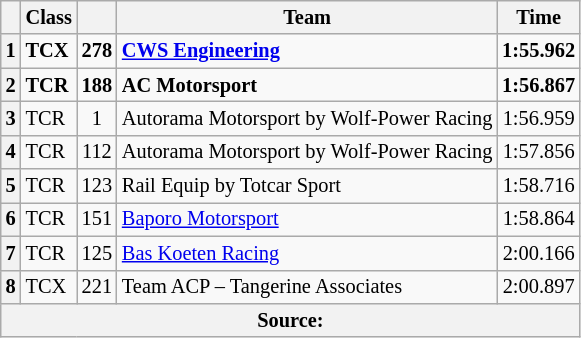<table class="wikitable sortable" style="font-size: 85%;">
<tr>
<th scope="col"></th>
<th scope="col">Class</th>
<th scope="col"></th>
<th scope="col">Team</th>
<th scope="col">Time</th>
</tr>
<tr style="font-weight:bold">
<th>1</th>
<td>TCX</td>
<td align="center">278</td>
<td> <a href='#'>CWS Engineering</a></td>
<td align="center">1:55.962</td>
</tr>
<tr style="font-weight:bold">
<th>2</th>
<td>TCR</td>
<td align="center">188</td>
<td> AC Motorsport</td>
<td align="center">1:56.867</td>
</tr>
<tr>
<th>3</th>
<td>TCR</td>
<td align="center">1</td>
<td> Autorama Motorsport by Wolf-Power Racing</td>
<td align="center">1:56.959</td>
</tr>
<tr>
<th>4</th>
<td>TCR</td>
<td align="center">112</td>
<td> Autorama Motorsport by Wolf-Power Racing</td>
<td align="center">1:57.856</td>
</tr>
<tr>
<th>5</th>
<td>TCR</td>
<td align="center">123</td>
<td> Rail Equip by Totcar Sport</td>
<td align="center">1:58.716</td>
</tr>
<tr>
<th>6</th>
<td>TCR</td>
<td align="center">151</td>
<td> <a href='#'>Baporo Motorsport</a></td>
<td align="center">1:58.864</td>
</tr>
<tr>
<th>7</th>
<td>TCR</td>
<td align="center">125</td>
<td> <a href='#'>Bas Koeten Racing</a></td>
<td align="center">2:00.166</td>
</tr>
<tr>
<th>8</th>
<td>TCX</td>
<td align="center">221</td>
<td> Team ACP – Tangerine Associates</td>
<td align="center">2:00.897</td>
</tr>
<tr>
<th colspan=5>Source:</th>
</tr>
</table>
